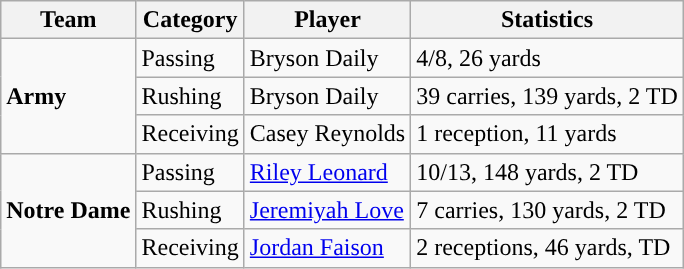<table class="wikitable" style="float: right;">
<tr>
<th>Team</th>
<th>Category</th>
<th>Player</th>
<th>Statistics</th>
</tr>
<tr>
<td rowspan=3><strong>Army</strong></td>
<td>Passing</td>
<td>Bryson Daily</td>
<td>4/8, 26 yards</td>
</tr>
<tr>
<td>Rushing</td>
<td>Bryson Daily</td>
<td>39 carries, 139 yards, 2 TD</td>
</tr>
<tr>
<td>Receiving</td>
<td>Casey Reynolds</td>
<td>1 reception, 11 yards</td>
</tr>
<tr>
<td rowspan=3><strong>Notre Dame</strong></td>
<td>Passing</td>
<td><a href='#'>Riley Leonard</a></td>
<td>10/13, 148 yards, 2 TD</td>
</tr>
<tr>
<td>Rushing</td>
<td><a href='#'>Jeremiyah Love</a></td>
<td>7 carries, 130 yards, 2 TD</td>
</tr>
<tr>
<td>Receiving</td>
<td><a href='#'>Jordan Faison</a></td>
<td>2 receptions, 46 yards, TD</td>
</tr>
</table>
